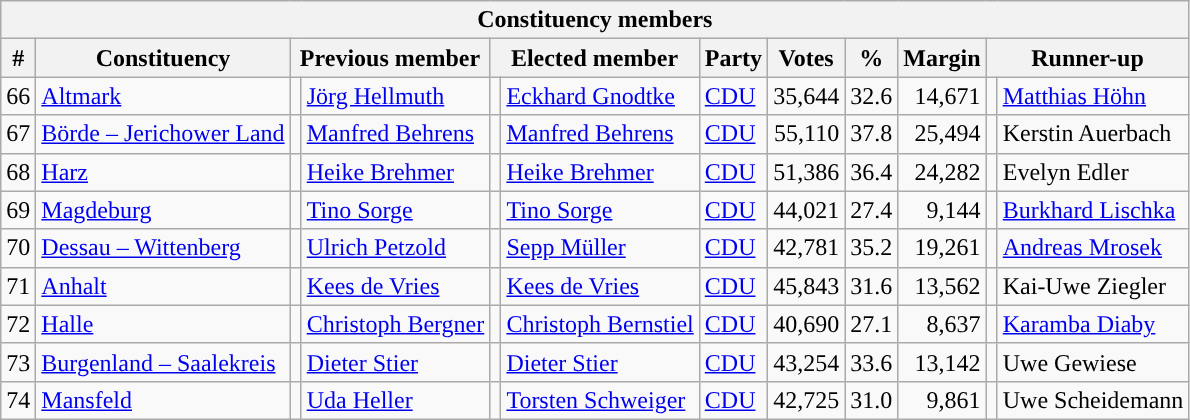<table class="wikitable sortable" style="text-align:right">
<tr>
<th colspan="12">Constituency members</th>
</tr>
<tr>
<th>#</th>
<th>Constituency</th>
<th colspan="2">Previous member</th>
<th colspan="2">Elected member</th>
<th>Party</th>
<th>Votes</th>
<th>%</th>
<th>Margin</th>
<th colspan="2">Runner-up</th>
</tr>
<tr>
<td>66</td>
<td align=left><a href='#'>Altmark</a></td>
<td bgcolor=></td>
<td align=left><a href='#'>Jörg Hellmuth</a></td>
<td></td>
<td align=left><a href='#'>Eckhard Gnodtke</a></td>
<td align=left><a href='#'>CDU</a></td>
<td>35,644</td>
<td>32.6</td>
<td>14,671</td>
<td bgcolor=></td>
<td align=left><a href='#'>Matthias Höhn</a></td>
</tr>
<tr>
<td>67</td>
<td align=left><a href='#'>Börde – Jerichower Land</a></td>
<td bgcolor=></td>
<td align=left><a href='#'>Manfred Behrens</a></td>
<td bgcolor=></td>
<td align=left><a href='#'>Manfred Behrens</a></td>
<td align=left><a href='#'>CDU</a></td>
<td>55,110</td>
<td>37.8</td>
<td>25,494</td>
<td bgcolor=></td>
<td align=left>Kerstin Auerbach</td>
</tr>
<tr>
<td>68</td>
<td align=left><a href='#'>Harz</a></td>
<td bgcolor=></td>
<td align=left><a href='#'>Heike Brehmer</a></td>
<td bgcolor=></td>
<td align=left><a href='#'>Heike Brehmer</a></td>
<td align=left><a href='#'>CDU</a></td>
<td>51,386</td>
<td>36.4</td>
<td>24,282</td>
<td bgcolor=></td>
<td align=left>Evelyn Edler</td>
</tr>
<tr>
<td>69</td>
<td align=left><a href='#'>Magdeburg</a></td>
<td bgcolor=></td>
<td align=left><a href='#'>Tino Sorge</a></td>
<td bgcolor=></td>
<td align=left><a href='#'>Tino Sorge</a></td>
<td align=left><a href='#'>CDU</a></td>
<td>44,021</td>
<td>27.4</td>
<td>9,144</td>
<td bgcolor=></td>
<td align=left><a href='#'>Burkhard Lischka</a></td>
</tr>
<tr>
<td>70</td>
<td align=left><a href='#'>Dessau – Wittenberg</a></td>
<td bgcolor=></td>
<td align=left><a href='#'>Ulrich Petzold</a></td>
<td></td>
<td align=left><a href='#'>Sepp Müller</a></td>
<td align=left><a href='#'>CDU</a></td>
<td>42,781</td>
<td>35.2</td>
<td>19,261</td>
<td bgcolor=></td>
<td align=left><a href='#'>Andreas Mrosek</a></td>
</tr>
<tr>
<td>71</td>
<td align=left><a href='#'>Anhalt</a></td>
<td bgcolor=></td>
<td align=left><a href='#'>Kees de Vries</a></td>
<td bgcolor=></td>
<td align=left><a href='#'>Kees de Vries</a></td>
<td align=left><a href='#'>CDU</a></td>
<td>45,843</td>
<td>31.6</td>
<td>13,562</td>
<td bgcolor=></td>
<td align=left>Kai-Uwe Ziegler</td>
</tr>
<tr>
<td>72</td>
<td align=left><a href='#'>Halle</a></td>
<td bgcolor=></td>
<td align=left><a href='#'>Christoph Bergner</a></td>
<td bgcolor=></td>
<td align=left><a href='#'>Christoph Bernstiel</a></td>
<td align=left><a href='#'>CDU</a></td>
<td>40,690</td>
<td>27.1</td>
<td>8,637</td>
<td bgcolor=></td>
<td align=left><a href='#'>Karamba Diaby</a></td>
</tr>
<tr>
<td>73</td>
<td align=left><a href='#'>Burgenland – Saalekreis</a></td>
<td bgcolor=></td>
<td align=left><a href='#'>Dieter Stier</a></td>
<td bgcolor=></td>
<td align=left><a href='#'>Dieter Stier</a></td>
<td align=left><a href='#'>CDU</a></td>
<td>43,254</td>
<td>33.6</td>
<td>13,142</td>
<td bgcolor=></td>
<td align=left>Uwe Gewiese</td>
</tr>
<tr>
<td>74</td>
<td align=left><a href='#'>Mansfeld</a></td>
<td bgcolor=></td>
<td align=left><a href='#'>Uda Heller</a></td>
<td></td>
<td align=left><a href='#'>Torsten Schweiger</a></td>
<td align=left><a href='#'>CDU</a></td>
<td>42,725</td>
<td>31.0</td>
<td>9,861</td>
<td bgcolor=></td>
<td align=left>Uwe Scheidemann</td>
</tr>
</table>
